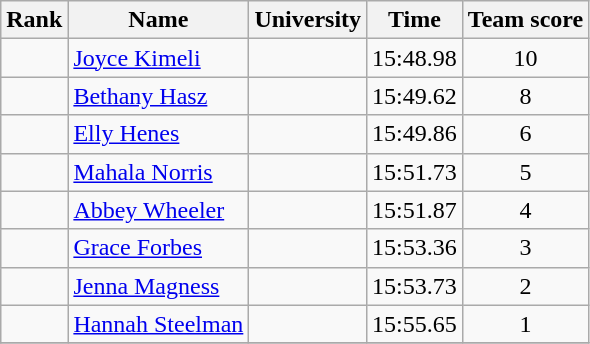<table class="wikitable sortable" style="text-align:center">
<tr>
<th>Rank</th>
<th>Name</th>
<th>University</th>
<th>Time</th>
<th>Team score</th>
</tr>
<tr>
<td></td>
<td align=left> <a href='#'>Joyce Kimeli</a></td>
<td></td>
<td>15:48.98</td>
<td>10</td>
</tr>
<tr>
<td></td>
<td align=left> <a href='#'>Bethany Hasz</a></td>
<td></td>
<td>15:49.62</td>
<td>8</td>
</tr>
<tr>
<td></td>
<td align=left> <a href='#'>Elly Henes</a></td>
<td></td>
<td>15:49.86</td>
<td>6</td>
</tr>
<tr>
<td></td>
<td align=left> <a href='#'>Mahala Norris</a></td>
<td></td>
<td>15:51.73</td>
<td>5</td>
</tr>
<tr>
<td></td>
<td align=left> <a href='#'>Abbey Wheeler</a></td>
<td></td>
<td>15:51.87</td>
<td>4</td>
</tr>
<tr>
<td></td>
<td align=left> <a href='#'>Grace Forbes</a></td>
<td></td>
<td>15:53.36</td>
<td>3</td>
</tr>
<tr>
<td></td>
<td align=left> <a href='#'>Jenna Magness</a></td>
<td></td>
<td>15:53.73</td>
<td>2</td>
</tr>
<tr>
<td></td>
<td align=left> <a href='#'>Hannah Steelman</a></td>
<td></td>
<td>15:55.65</td>
<td>1</td>
</tr>
<tr>
</tr>
</table>
